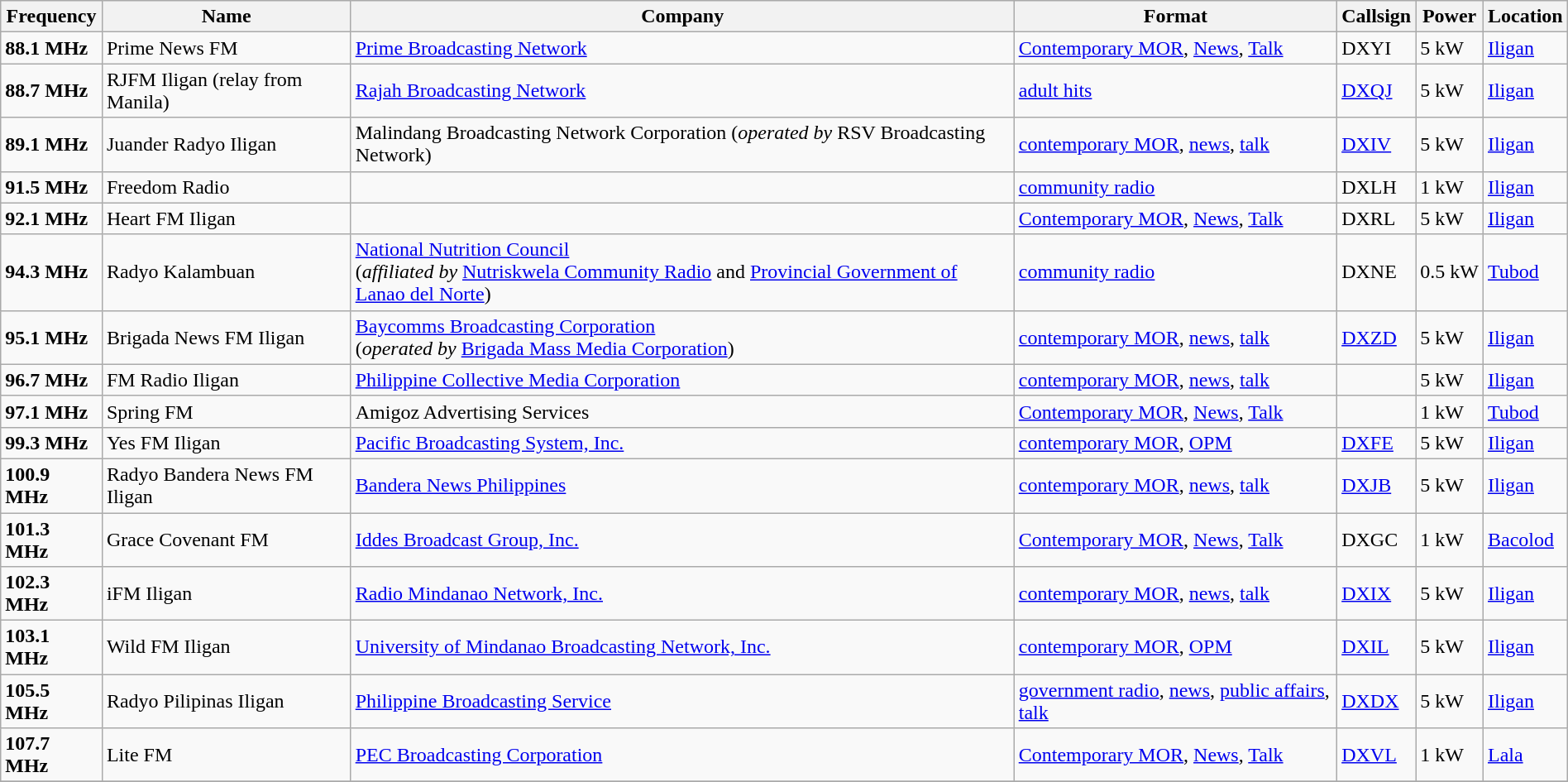<table class="sortable wikitable" style="width:100%" style="text-align:center;">
<tr>
<th>Frequency</th>
<th>Name</th>
<th>Company</th>
<th>Format</th>
<th>Callsign</th>
<th>Power</th>
<th>Location</th>
</tr>
<tr>
<td><strong>88.1 MHz</strong></td>
<td>Prime News FM</td>
<td><a href='#'>Prime Broadcasting Network</a></td>
<td><a href='#'>Contemporary MOR</a>, <a href='#'>News</a>, <a href='#'>Talk</a></td>
<td>DXYI</td>
<td>5 kW</td>
<td><a href='#'>Iligan</a></td>
</tr>
<tr>
<td><strong>88.7 MHz</strong></td>
<td>RJFM Iligan (relay from Manila)</td>
<td><a href='#'>Rajah Broadcasting Network</a></td>
<td><a href='#'>adult hits</a></td>
<td><a href='#'>DXQJ</a></td>
<td>5 kW</td>
<td><a href='#'>Iligan</a></td>
</tr>
<tr>
<td><strong>89.1 MHz</strong></td>
<td>Juander Radyo Iligan</td>
<td>Malindang Broadcasting Network Corporation (<em>operated by</em> RSV Broadcasting Network)</td>
<td><a href='#'>contemporary MOR</a>, <a href='#'>news</a>, <a href='#'>talk</a></td>
<td><a href='#'>DXIV</a></td>
<td>5 kW</td>
<td><a href='#'>Iligan</a></td>
</tr>
<tr>
<td><strong>91.5 MHz</strong></td>
<td>Freedom Radio</td>
<td></td>
<td><a href='#'>community radio</a></td>
<td>DXLH</td>
<td>1 kW</td>
<td><a href='#'>Iligan</a></td>
</tr>
<tr>
<td><strong>92.1 MHz</strong></td>
<td>Heart FM Iligan</td>
<td></td>
<td><a href='#'>Contemporary MOR</a>, <a href='#'>News</a>, <a href='#'>Talk</a></td>
<td>DXRL</td>
<td>5 kW</td>
<td><a href='#'>Iligan</a></td>
</tr>
<tr>
<td><strong>94.3 MHz</strong></td>
<td>Radyo Kalambuan</td>
<td><a href='#'>National Nutrition Council</a><br>(<em>affiliated by</em> <a href='#'>Nutriskwela Community Radio</a> and <a href='#'>Provincial Government of Lanao del Norte</a>)</td>
<td><a href='#'>community radio</a></td>
<td>DXNE</td>
<td>0.5 kW</td>
<td><a href='#'>Tubod</a></td>
</tr>
<tr>
<td><strong>95.1 MHz</strong></td>
<td>Brigada News FM Iligan</td>
<td><a href='#'>Baycomms Broadcasting Corporation</a><br>(<em>operated by</em> <a href='#'>Brigada Mass Media Corporation</a>)</td>
<td><a href='#'>contemporary MOR</a>, <a href='#'>news</a>, <a href='#'>talk</a></td>
<td><a href='#'>DXZD</a></td>
<td>5 kW</td>
<td><a href='#'>Iligan</a></td>
</tr>
<tr>
<td><strong>96.7 MHz</strong></td>
<td>FM Radio Iligan</td>
<td><a href='#'>Philippine Collective Media Corporation</a></td>
<td><a href='#'>contemporary MOR</a>, <a href='#'>news</a>, <a href='#'>talk</a></td>
<td></td>
<td>5 kW</td>
<td><a href='#'>Iligan</a></td>
</tr>
<tr>
<td><strong>97.1 MHz</strong></td>
<td>Spring FM</td>
<td>Amigoz Advertising Services</td>
<td><a href='#'>Contemporary MOR</a>, <a href='#'>News</a>, <a href='#'>Talk</a></td>
<td></td>
<td>1 kW</td>
<td><a href='#'>Tubod</a></td>
</tr>
<tr>
<td><strong>99.3 MHz</strong></td>
<td>Yes FM Iligan</td>
<td><a href='#'>Pacific Broadcasting System, Inc.</a></td>
<td><a href='#'>contemporary MOR</a>, <a href='#'>OPM</a></td>
<td><a href='#'>DXFE</a></td>
<td>5 kW</td>
<td><a href='#'>Iligan</a></td>
</tr>
<tr>
<td><strong>100.9 MHz</strong></td>
<td>Radyo Bandera News FM Iligan</td>
<td><a href='#'>Bandera News Philippines</a></td>
<td><a href='#'>contemporary MOR</a>, <a href='#'>news</a>, <a href='#'>talk</a></td>
<td><a href='#'>DXJB</a></td>
<td>5 kW</td>
<td><a href='#'>Iligan</a></td>
</tr>
<tr>
<td><strong>101.3 MHz</strong></td>
<td>Grace Covenant FM</td>
<td><a href='#'>Iddes Broadcast Group, Inc.</a></td>
<td><a href='#'>Contemporary MOR</a>, <a href='#'>News</a>, <a href='#'>Talk</a></td>
<td>DXGC</td>
<td>1 kW</td>
<td><a href='#'>Bacolod</a></td>
</tr>
<tr>
<td><strong>102.3 MHz</strong></td>
<td>iFM Iligan</td>
<td><a href='#'>Radio Mindanao Network, Inc.</a></td>
<td><a href='#'>contemporary MOR</a>, <a href='#'>news</a>, <a href='#'>talk</a></td>
<td><a href='#'>DXIX</a></td>
<td>5 kW</td>
<td><a href='#'>Iligan</a></td>
</tr>
<tr>
<td><strong>103.1 MHz</strong></td>
<td>Wild FM Iligan</td>
<td><a href='#'>University of Mindanao Broadcasting Network, Inc.</a></td>
<td><a href='#'>contemporary MOR</a>, <a href='#'>OPM</a></td>
<td><a href='#'>DXIL</a></td>
<td>5 kW</td>
<td><a href='#'>Iligan</a></td>
</tr>
<tr>
<td><strong>105.5 MHz</strong></td>
<td>Radyo Pilipinas Iligan</td>
<td><a href='#'>Philippine Broadcasting Service</a></td>
<td><a href='#'>government radio</a>, <a href='#'>news</a>, <a href='#'>public affairs</a>, <a href='#'>talk</a></td>
<td><a href='#'>DXDX</a></td>
<td>5 kW</td>
<td><a href='#'>Iligan</a></td>
</tr>
<tr>
<td><strong>107.7 MHz</strong></td>
<td>Lite FM</td>
<td><a href='#'>PEC Broadcasting Corporation</a></td>
<td><a href='#'>Contemporary MOR</a>, <a href='#'>News</a>, <a href='#'>Talk</a></td>
<td><a href='#'>DXVL</a></td>
<td>1 kW</td>
<td><a href='#'>Lala</a></td>
</tr>
<tr>
</tr>
</table>
